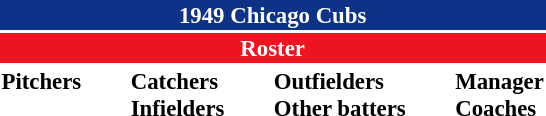<table class="toccolours" style="font-size: 95%;">
<tr>
<th colspan="10" style="background-color: #0e3386; color: white; text-align: center;">1949 Chicago Cubs</th>
</tr>
<tr>
<td colspan="10" style="background-color: #EE1422; color: white; text-align: center;"><strong>Roster</strong></td>
</tr>
<tr>
<td valign="top"><strong>Pitchers</strong><br>













</td>
<td width="25px"></td>
<td valign="top"><strong>Catchers</strong><br>




<strong>Infielders</strong>










</td>
<td width="25px"></td>
<td valign="top"><strong>Outfielders</strong><br>







<strong>Other batters</strong>
</td>
<td width="25px"></td>
<td valign="top"><strong>Manager</strong><br>

<strong>Coaches</strong>

</td>
</tr>
<tr>
</tr>
</table>
